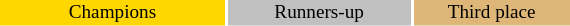<table class="toccolours" style="width:30em; text-align:center; font-size:80%;">
<tr>
<td style="background:gold;color:black; width: 30px">Champions</td>
<td style="background:silver;color:black; width: 40px">Runners-up</td>
<td style="background:#deb678;color:black; width: 40px">Third place</td>
</tr>
<tr>
</tr>
</table>
